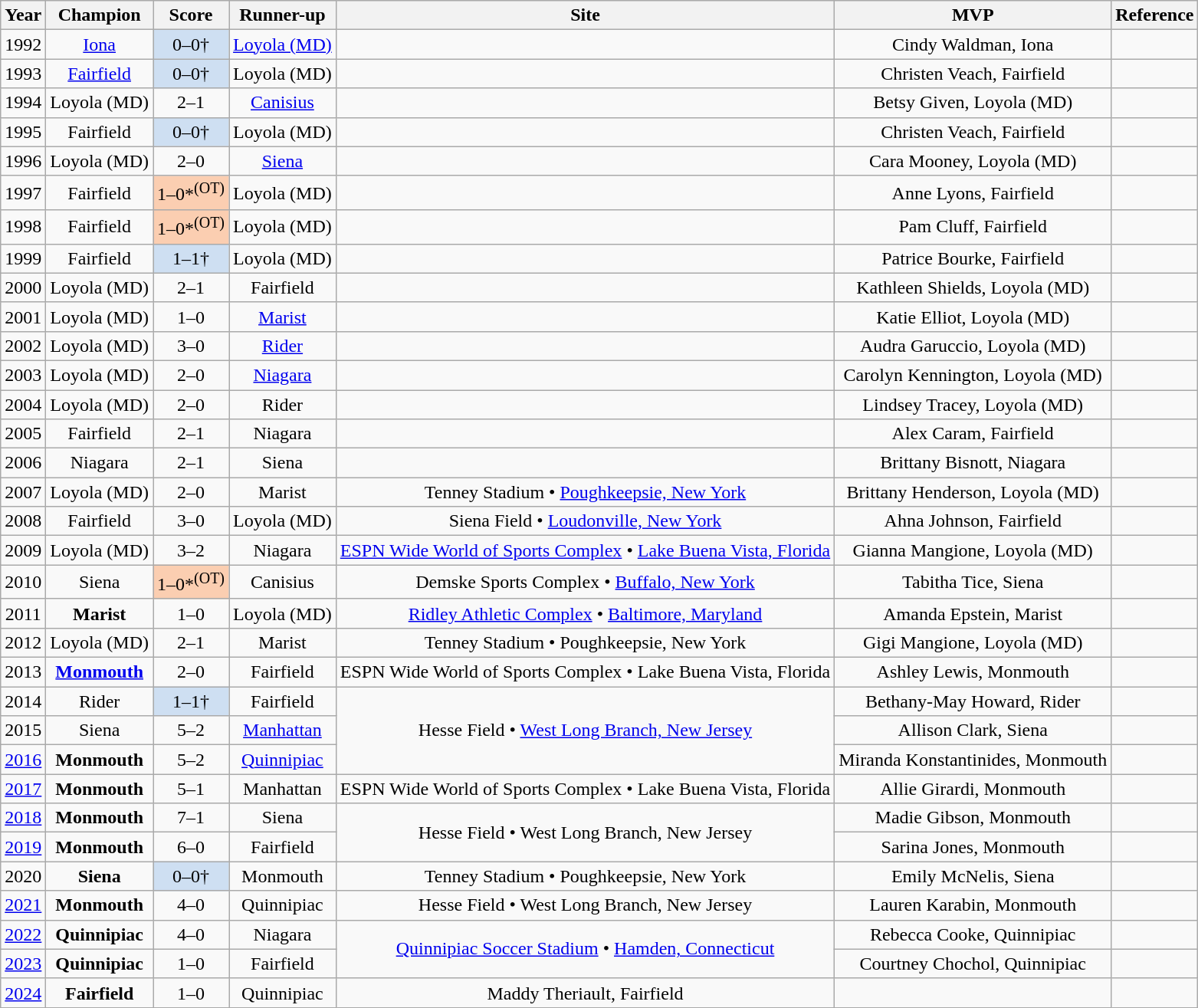<table class="wikitable sortable" style="text-align:center;">
<tr>
<th>Year</th>
<th>Champion</th>
<th>Score</th>
<th>Runner-up</th>
<th>Site</th>
<th>MVP</th>
<th>Reference</th>
</tr>
<tr>
<td>1992</td>
<td><a href='#'>Iona</a> </td>
<td style="background-color:#cedff2">0–0†<br></td>
<td><a href='#'>Loyola (MD)</a></td>
<td></td>
<td>Cindy Waldman, Iona</td>
<td></td>
</tr>
<tr>
<td>1993</td>
<td><a href='#'>Fairfield</a> </td>
<td style="background-color:#cedff2">0–0†<br></td>
<td>Loyola (MD)</td>
<td></td>
<td>Christen Veach, Fairfield</td>
<td></td>
</tr>
<tr>
<td>1994</td>
<td>Loyola (MD) </td>
<td>2–1</td>
<td><a href='#'>Canisius</a></td>
<td></td>
<td>Betsy Given, Loyola (MD)</td>
<td></td>
</tr>
<tr>
<td>1995</td>
<td>Fairfield </td>
<td style="background-color:#cedff2">0–0†<br></td>
<td>Loyola (MD)</td>
<td></td>
<td>Christen Veach, Fairfield</td>
<td></td>
</tr>
<tr>
<td>1996</td>
<td>Loyola (MD) </td>
<td>2–0</td>
<td><a href='#'>Siena</a></td>
<td></td>
<td>Cara Mooney, Loyola (MD)</td>
<td></td>
</tr>
<tr>
<td>1997</td>
<td>Fairfield </td>
<td style="background-color:#FBCEB1">1–0*<sup>(OT)</sup></td>
<td>Loyola (MD)</td>
<td></td>
<td>Anne Lyons, Fairfield</td>
<td></td>
</tr>
<tr>
<td>1998</td>
<td>Fairfield </td>
<td style="background-color:#FBCEB1">1–0*<sup>(OT)</sup></td>
<td>Loyola (MD)</td>
<td></td>
<td>Pam Cluff, Fairfield</td>
<td></td>
</tr>
<tr>
<td>1999</td>
<td>Fairfield </td>
<td style="background-color:#cedff2">1–1†<br></td>
<td>Loyola (MD)</td>
<td></td>
<td>Patrice Bourke, Fairfield</td>
<td></td>
</tr>
<tr>
<td>2000</td>
<td>Loyola (MD) </td>
<td>2–1</td>
<td>Fairfield</td>
<td></td>
<td>Kathleen Shields, Loyola (MD)</td>
<td></td>
</tr>
<tr>
<td>2001</td>
<td>Loyola (MD) </td>
<td>1–0</td>
<td><a href='#'>Marist</a></td>
<td></td>
<td>Katie Elliot, Loyola (MD)</td>
<td></td>
</tr>
<tr>
<td>2002</td>
<td>Loyola (MD) </td>
<td>3–0</td>
<td><a href='#'>Rider</a></td>
<td></td>
<td>Audra Garuccio, Loyola (MD)</td>
<td></td>
</tr>
<tr>
<td>2003</td>
<td>Loyola (MD) </td>
<td>2–0</td>
<td><a href='#'>Niagara</a></td>
<td></td>
<td>Carolyn Kennington, Loyola (MD)</td>
<td></td>
</tr>
<tr>
<td>2004</td>
<td>Loyola (MD) </td>
<td>2–0</td>
<td>Rider</td>
<td></td>
<td>Lindsey Tracey, Loyola (MD)</td>
<td></td>
</tr>
<tr>
<td>2005</td>
<td>Fairfield </td>
<td>2–1</td>
<td>Niagara</td>
<td></td>
<td>Alex Caram, Fairfield</td>
<td></td>
</tr>
<tr>
<td>2006</td>
<td>Niagara </td>
<td>2–1</td>
<td>Siena</td>
<td></td>
<td>Brittany Bisnott, Niagara</td>
<td></td>
</tr>
<tr>
<td>2007</td>
<td>Loyola (MD) </td>
<td>2–0</td>
<td>Marist</td>
<td>Tenney Stadium • <a href='#'>Poughkeepsie, New York</a></td>
<td>Brittany Henderson, Loyola (MD)</td>
<td></td>
</tr>
<tr>
<td>2008</td>
<td>Fairfield </td>
<td>3–0</td>
<td>Loyola (MD)</td>
<td>Siena Field • <a href='#'>Loudonville, New York</a></td>
<td>Ahna Johnson, Fairfield</td>
<td></td>
</tr>
<tr>
<td>2009</td>
<td>Loyola (MD) </td>
<td>3–2</td>
<td>Niagara</td>
<td><a href='#'>ESPN Wide World of Sports Complex</a> • <a href='#'>Lake Buena Vista, Florida</a></td>
<td>Gianna Mangione, Loyola (MD)</td>
<td></td>
</tr>
<tr>
<td>2010</td>
<td>Siena </td>
<td style="background-color:#FBCEB1">1–0*<sup>(OT)</sup></td>
<td>Canisius</td>
<td>Demske Sports Complex • <a href='#'>Buffalo, New York</a></td>
<td>Tabitha Tice, Siena</td>
<td></td>
</tr>
<tr>
<td>2011</td>
<td><strong>Marist</strong> </td>
<td>1–0</td>
<td>Loyola (MD)</td>
<td><a href='#'>Ridley Athletic Complex</a> • <a href='#'>Baltimore, Maryland</a></td>
<td>Amanda Epstein, Marist</td>
<td></td>
</tr>
<tr>
<td>2012</td>
<td>Loyola (MD) </td>
<td>2–1</td>
<td>Marist</td>
<td>Tenney Stadium • Poughkeepsie, New York</td>
<td>Gigi Mangione, Loyola (MD)</td>
<td></td>
</tr>
<tr>
<td>2013</td>
<td><strong><a href='#'>Monmouth</a></strong> </td>
<td>2–0</td>
<td>Fairfield</td>
<td>ESPN Wide World of Sports Complex • Lake Buena Vista, Florida</td>
<td>Ashley Lewis, Monmouth</td>
<td></td>
</tr>
<tr>
<td>2014</td>
<td>Rider </td>
<td style="background-color:#cedff2">1–1†<br></td>
<td>Fairfield</td>
<td rowspan=3>Hesse Field • <a href='#'>West Long Branch, New Jersey</a></td>
<td>Bethany-May Howard, Rider</td>
<td></td>
</tr>
<tr>
<td>2015</td>
<td>Siena </td>
<td>5–2</td>
<td><a href='#'>Manhattan</a></td>
<td>Allison Clark, Siena</td>
<td></td>
</tr>
<tr>
<td><a href='#'>2016</a></td>
<td><strong>Monmouth</strong> </td>
<td>5–2</td>
<td><a href='#'>Quinnipiac</a></td>
<td>Miranda Konstantinides, Monmouth</td>
<td></td>
</tr>
<tr>
<td><a href='#'>2017</a></td>
<td><strong>Monmouth</strong> </td>
<td>5–1</td>
<td>Manhattan</td>
<td>ESPN Wide World of Sports Complex • Lake Buena Vista, Florida</td>
<td>Allie Girardi, Monmouth</td>
<td></td>
</tr>
<tr>
<td><a href='#'>2018</a></td>
<td><strong>Monmouth</strong> </td>
<td>7–1</td>
<td>Siena</td>
<td rowspan=2>Hesse Field • West Long Branch, New Jersey</td>
<td>Madie Gibson, Monmouth</td>
<td></td>
</tr>
<tr>
<td><a href='#'>2019</a></td>
<td><strong>Monmouth</strong> </td>
<td>6–0</td>
<td>Fairfield</td>
<td>Sarina Jones, Monmouth</td>
<td></td>
</tr>
<tr>
<td>2020</td>
<td><strong>Siena</strong> </td>
<td style="background-color:#cedff2">0–0†<br></td>
<td>Monmouth</td>
<td>Tenney Stadium • Poughkeepsie, New York</td>
<td>Emily McNelis, Siena</td>
<td></td>
</tr>
<tr>
<td><a href='#'>2021</a></td>
<td><strong>Monmouth</strong> </td>
<td>4–0</td>
<td>Quinnipiac</td>
<td>Hesse Field • West Long Branch, New Jersey</td>
<td>Lauren Karabin, Monmouth</td>
<td></td>
</tr>
<tr>
<td><a href='#'>2022</a></td>
<td><strong>Quinnipiac</strong> </td>
<td>4–0</td>
<td>Niagara</td>
<td rowspan=2><a href='#'>Quinnipiac Soccer Stadium</a> • <a href='#'>Hamden, Connecticut</a></td>
<td>Rebecca Cooke, Quinnipiac</td>
<td></td>
</tr>
<tr>
<td><a href='#'>2023</a></td>
<td><strong>Quinnipiac</strong> </td>
<td>1–0</td>
<td>Fairfield</td>
<td>Courtney Chochol, Quinnipiac</td>
<td></td>
</tr>
<tr>
<td><a href='#'>2024</a></td>
<td><strong>Fairfield</strong> </td>
<td>1–0</td>
<td>Quinnipiac</td>
<td>Maddy Theriault, Fairfield</td>
<td></td>
</tr>
</table>
